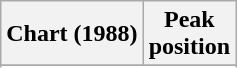<table class="wikitable sortable plainrowheaders" style="text-align:center">
<tr>
<th scope="col">Chart (1988)</th>
<th scope="col">Peak<br>position</th>
</tr>
<tr>
</tr>
<tr>
</tr>
<tr>
</tr>
<tr>
</tr>
<tr>
</tr>
<tr>
</tr>
<tr>
</tr>
<tr>
</tr>
</table>
